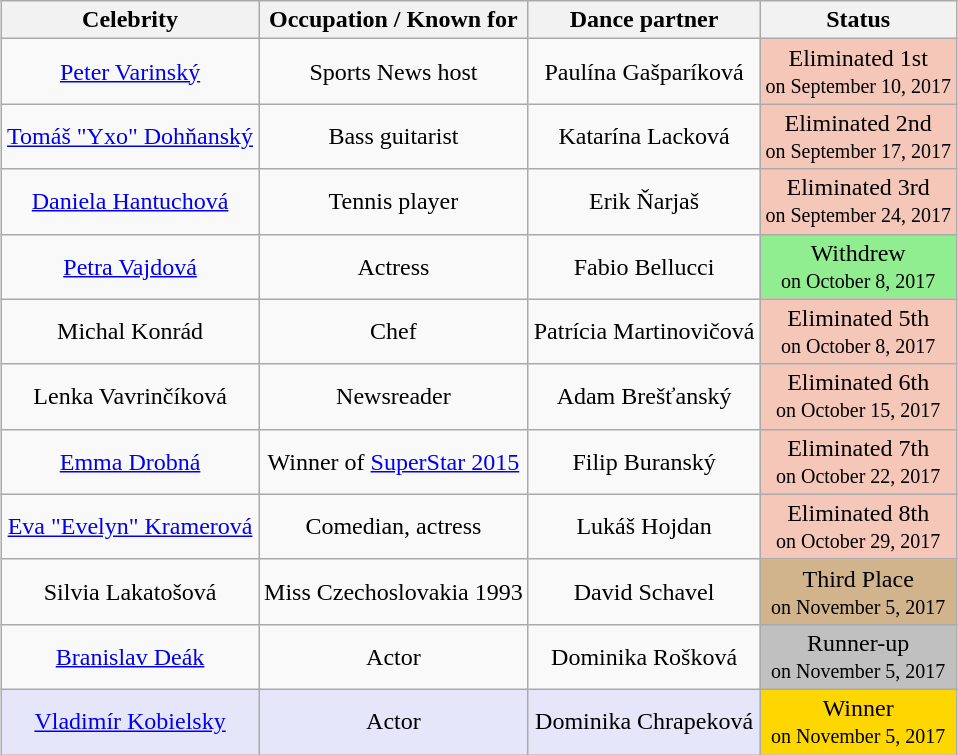<table class="wikitable" style="margin:auto; text-align:center">
<tr>
<th>Celebrity</th>
<th>Occupation / Known for</th>
<th>Dance partner</th>
<th>Status</th>
</tr>
<tr>
<td><a href='#'>Peter Varinský</a></td>
<td>Sports News host</td>
<td>Paulína Gašparíková</td>
<td bgcolor="#F4C7B8">Eliminated 1st<br><small>on September 10, 2017</small></td>
</tr>
<tr>
<td><a href='#'>Tomáš "Yxo" Dohňanský</a></td>
<td>Bass guitarist</td>
<td>Katarína Lacková</td>
<td bgcolor="#F4C7B8">Eliminated 2nd<br><small>on September 17, 2017</small></td>
</tr>
<tr>
<td><a href='#'>Daniela Hantuchová</a></td>
<td>Tennis player</td>
<td>Erik Ňarjaš</td>
<td bgcolor="#F4C7B8">Eliminated 3rd<br><small>on September 24, 2017</small></td>
</tr>
<tr>
<td><a href='#'>Petra Vajdová</a></td>
<td>Actress</td>
<td>Fabio Bellucci</td>
<td bgcolor="lightgreen">Withdrew<br><small>on October 8, 2017</small></td>
</tr>
<tr>
<td>Michal Konrád</td>
<td>Chef</td>
<td>Patrícia Martinovičová</td>
<td bgcolor="#F4C7B8">Eliminated 5th<br><small>on October 8, 2017</small></td>
</tr>
<tr>
<td>Lenka Vavrinčíková</td>
<td>Newsreader</td>
<td>Adam Brešťanský</td>
<td bgcolor="#F4C7B8">Eliminated 6th<br><small>on October 15, 2017</small></td>
</tr>
<tr>
<td><a href='#'>Emma Drobná</a></td>
<td>Winner of <a href='#'>SuperStar 2015</a></td>
<td>Filip Buranský</td>
<td bgcolor="#F4C7B8">Eliminated 7th<br><small>on October 22, 2017</small></td>
</tr>
<tr>
<td><a href='#'>Eva "Evelyn" Kramerová</a></td>
<td>Comedian, actress</td>
<td>Lukáš Hojdan</td>
<td bgcolor="#F4C7B8">Eliminated 8th<br><small>on October 29, 2017</small></td>
</tr>
<tr>
<td>Silvia Lakatošová</td>
<td>Miss Czechoslovakia 1993</td>
<td>David Schavel</td>
<td bgcolor="tan">Third Place<br><small>on November 5, 2017</small></td>
</tr>
<tr>
<td><a href='#'>Branislav Deák</a></td>
<td>Actor</td>
<td>Dominika Rošková</td>
<td bgcolor="silver">Runner-up<br><small>on November 5, 2017</small></td>
</tr>
<tr>
<td style="background:lavender;"><a href='#'>Vladimír Kobielsky</a></td>
<td style="background:lavender;">Actor</td>
<td style="background:lavender;">Dominika Chrapeková</td>
<td bgcolor="gold">Winner<br><small>on November 5, 2017</small></td>
</tr>
</table>
